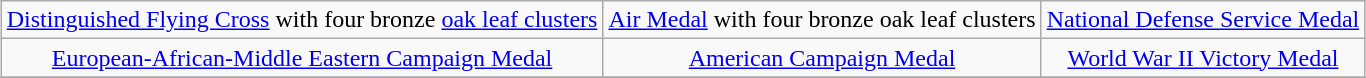<table class="wikitable" style="margin:1em auto; text-align:center;">
<tr>
<td><a href='#'>Distinguished Flying Cross</a> with four bronze <a href='#'>oak leaf clusters</a></td>
<td><a href='#'>Air Medal</a> with four bronze oak leaf clusters</td>
<td><a href='#'>National Defense Service Medal</a></td>
</tr>
<tr>
<td><a href='#'>European-African-Middle Eastern Campaign Medal</a></td>
<td><a href='#'>American Campaign Medal</a></td>
<td><a href='#'>World War II Victory Medal</a></td>
</tr>
<tr>
</tr>
</table>
